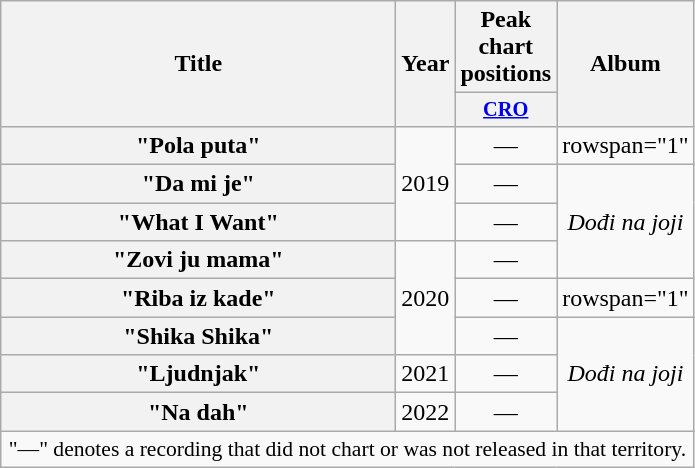<table class="wikitable plainrowheaders" style="text-align:center;">
<tr>
<th scope="col" rowspan="2" style="width:16em;">Title</th>
<th scope="col" rowspan="2" style="width:1em;">Year</th>
<th scope="col" colspan="1">Peak chart positions</th>
<th scope="col" rowspan="2">Album</th>
</tr>
<tr>
<th scope="col" style="width:3em;font-size:85%;"><a href='#'>CRO</a><br></th>
</tr>
<tr>
<th scope="row">"Pola puta"</th>
<td rowspan="3">2019</td>
<td>—</td>
<td>rowspan="1" </td>
</tr>
<tr>
<th scope="row">"Da mi je"</th>
<td>—</td>
<td rowspan="3"><em>Dođi na joji</em></td>
</tr>
<tr>
<th scope="row">"What I Want"</th>
<td>—</td>
</tr>
<tr>
<th scope="row">"Zovi ju mama"</th>
<td rowspan="3">2020</td>
<td>—</td>
</tr>
<tr>
<th scope="row">"Riba iz kade"</th>
<td>—</td>
<td>rowspan="1" </td>
</tr>
<tr>
<th scope="row">"Shika Shika"</th>
<td>—</td>
<td rowspan="3"><em>Dođi na joji</em></td>
</tr>
<tr>
<th scope="row">"Ljudnjak"</th>
<td>2021</td>
<td>—</td>
</tr>
<tr>
<th scope="row">"Na dah"</th>
<td>2022</td>
<td>—</td>
</tr>
<tr>
<td colspan="15" style="font-size:90%;">"—" denotes a recording that did not chart or was not released in that territory.</td>
</tr>
</table>
